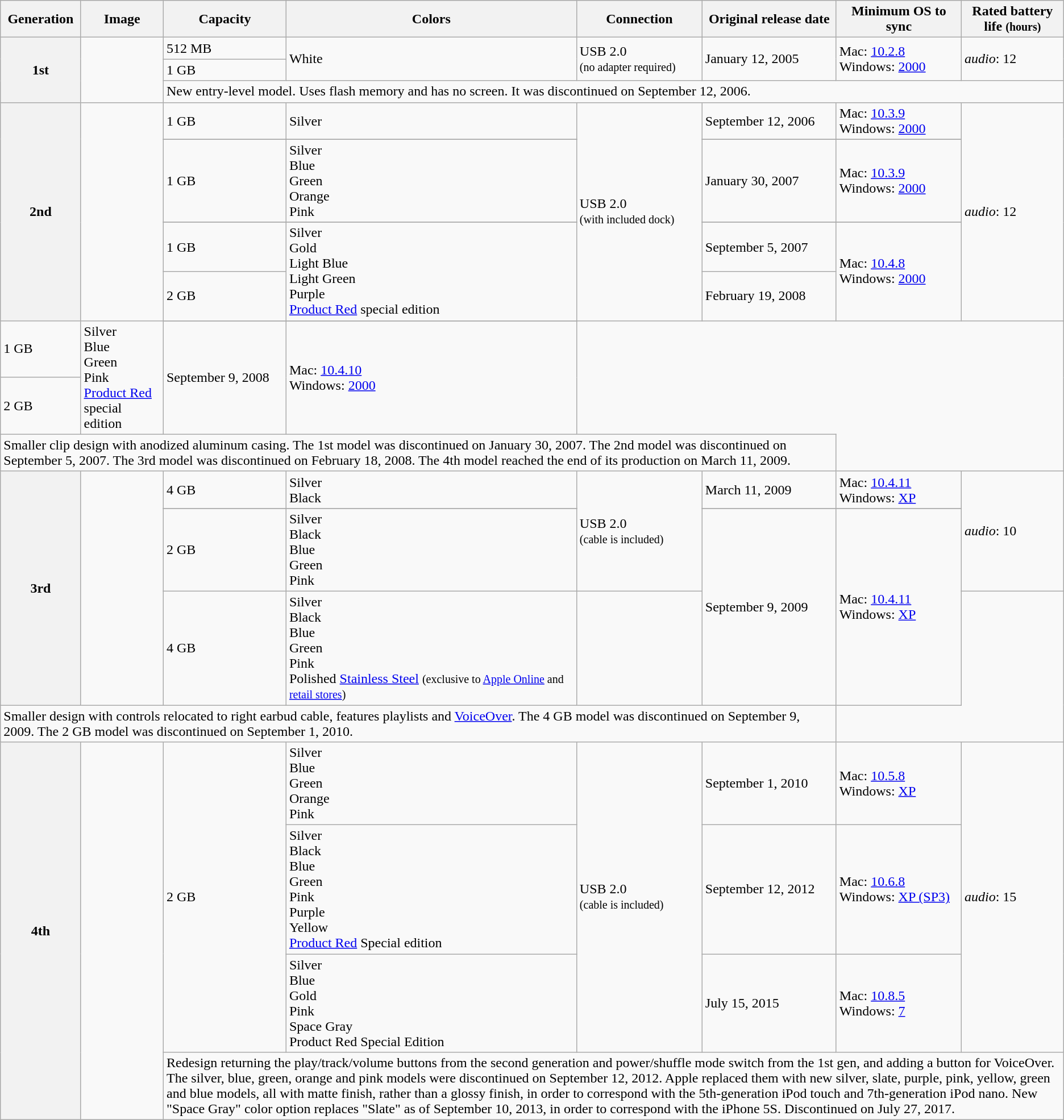<table class="wikitable">
<tr>
<th>Generation</th>
<th>Image</th>
<th>Capacity</th>
<th>Colors</th>
<th>Connection</th>
<th>Original release date</th>
<th>Minimum OS to sync</th>
<th>Rated battery life <small>(hours)</small></th>
</tr>
<tr>
<th rowspan=3>1st</th>
<td rowspan="3" style="text-align:center;"></td>
<td>512 MB</td>
<td rowspan=2>White</td>
<td rowspan=2>USB 2.0<br><small>(no adapter required)</small></td>
<td rowspan=2>January 12, 2005</td>
<td rowspan=2>Mac: <a href='#'>10.2.8</a><br>Windows: <a href='#'>2000</a></td>
<td rowspan=2><em>audio</em>: 12</td>
</tr>
<tr>
<td>1 GB</td>
</tr>
<tr>
<td colspan="6">New entry-level model. Uses flash memory and has no screen. It was discontinued on September 12, 2006.</td>
</tr>
<tr>
<th rowspan=7>2nd</th>
<td rowspan="7" style="text-align:center;"></td>
<td>1 GB</td>
<td>Silver</td>
<td rowspan=6>USB 2.0<br><small>(with included dock)</small></td>
<td>September 12, 2006</td>
<td>Mac: <a href='#'>10.3.9</a><br>Windows: <a href='#'>2000</a></td>
<td rowspan=6><em>audio</em>: 12</td>
</tr>
<tr>
</tr>
<tr>
<td>1 GB</td>
<td>Silver<br>Blue<br>Green<br>Orange<br>Pink</td>
<td>January 30, 2007</td>
<td>Mac: <a href='#'>10.3.9</a><br>Windows: <a href='#'>2000</a></td>
</tr>
<tr>
</tr>
<tr>
<td>1 GB</td>
<td rowspan=2>Silver<br>Gold<br>Light Blue<br>Light Green<br>Purple<br><a href='#'>Product Red</a> special edition</td>
<td>September 5, 2007</td>
<td rowspan=2>Mac: <a href='#'>10.4.8</a><br>Windows: <a href='#'>2000</a></td>
</tr>
<tr>
<td>2 GB</td>
<td>February 19, 2008</td>
</tr>
<tr>
</tr>
<tr>
<td>1 GB</td>
<td rowspan=2>Silver<br>Blue<br>Green<br>Pink<br><a href='#'>Product Red</a> special edition</td>
<td rowspan=2>September 9, 2008</td>
<td rowspan=2>Mac: <a href='#'>10.4.10</a><br>Windows: <a href='#'>2000</a></td>
</tr>
<tr>
<td>2 GB</td>
</tr>
<tr>
<td colspan=6>Smaller clip design with anodized aluminum casing. The 1st model was discontinued on January 30, 2007. The 2nd model was discontinued on September 5, 2007. The 3rd model was discontinued on February 18, 2008. The 4th model reached the end of its production on March 11, 2009.</td>
</tr>
<tr>
<th rowspan=4>3rd</th>
<td rowspan="4" style="text-align:center;"></td>
<td>4 GB</td>
<td>Silver<br>Black</td>
<td rowspan=3>USB 2.0<br><small>(cable is included)</small></td>
<td>March 11, 2009</td>
<td>Mac: <a href='#'>10.4.11</a><br>Windows: <a href='#'>XP</a></td>
<td rowspan=3><em>audio</em>: 10</td>
</tr>
<tr>
</tr>
<tr>
<td>2 GB</td>
<td>Silver<br>Black<br>Blue<br>Green<br>Pink</td>
<td rowspan=2>September 9, 2009</td>
<td rowspan=2>Mac: <a href='#'>10.4.11</a><br>Windows: <a href='#'>XP</a></td>
</tr>
<tr>
<td>4 GB</td>
<td>Silver<br>Black<br>Blue<br>Green<br>Pink<br>Polished <a href='#'>Stainless Steel</a> <small>(exclusive to <a href='#'>Apple Online</a> and <a href='#'>retail stores</a>)</small></td>
</tr>
<tr>
<td colspan=6>Smaller design with controls relocated to right earbud cable, features playlists and <a href='#'>VoiceOver</a>. The 4 GB model was discontinued on September 9, 2009. The 2 GB model was discontinued on September 1, 2010.</td>
</tr>
<tr>
<th rowspan=4>4th</th>
<td rowspan="4" style="text-align:center;"></td>
<td rowspan="3">2 GB</td>
<td>Silver<br>Blue<br>Green<br>Orange<br>Pink</td>
<td rowspan="3">USB 2.0<br><small>(cable is included)</small></td>
<td>September 1, 2010</td>
<td>Mac: <a href='#'>10.5.8</a><br>Windows: <a href='#'>XP</a></td>
<td rowspan="3"><em>audio</em>: 15</td>
</tr>
<tr>
<td>Silver<br>Black<br>Blue<br>Green<br>Pink<br>Purple<br>Yellow<br><a href='#'>Product Red</a> Special edition</td>
<td>September 12, 2012</td>
<td>Mac: <a href='#'>10.6.8</a><br>Windows: <a href='#'>XP (SP3)</a></td>
</tr>
<tr>
<td>Silver<br>Blue<br>Gold<br>Pink<br>Space Gray<br>Product Red Special Edition</td>
<td>July 15, 2015</td>
<td>Mac: <a href='#'>10.8.5</a><br>Windows: <a href='#'>7</a></td>
</tr>
<tr>
<td colspan="6">Redesign returning the play/track/volume buttons from the second generation and power/shuffle mode switch from the 1st gen, and adding a button for VoiceOver. The silver, blue, green, orange and pink models were discontinued on September 12, 2012. Apple replaced them with new silver, slate, purple, pink, yellow, green and blue models, all with matte finish, rather than a glossy finish, in order to correspond with the 5th-generation iPod touch and 7th-generation iPod nano. New "Space Gray" color option replaces "Slate" as of September 10, 2013, in order to correspond with the iPhone 5S. Discontinued on July 27, 2017.</td>
</tr>
</table>
